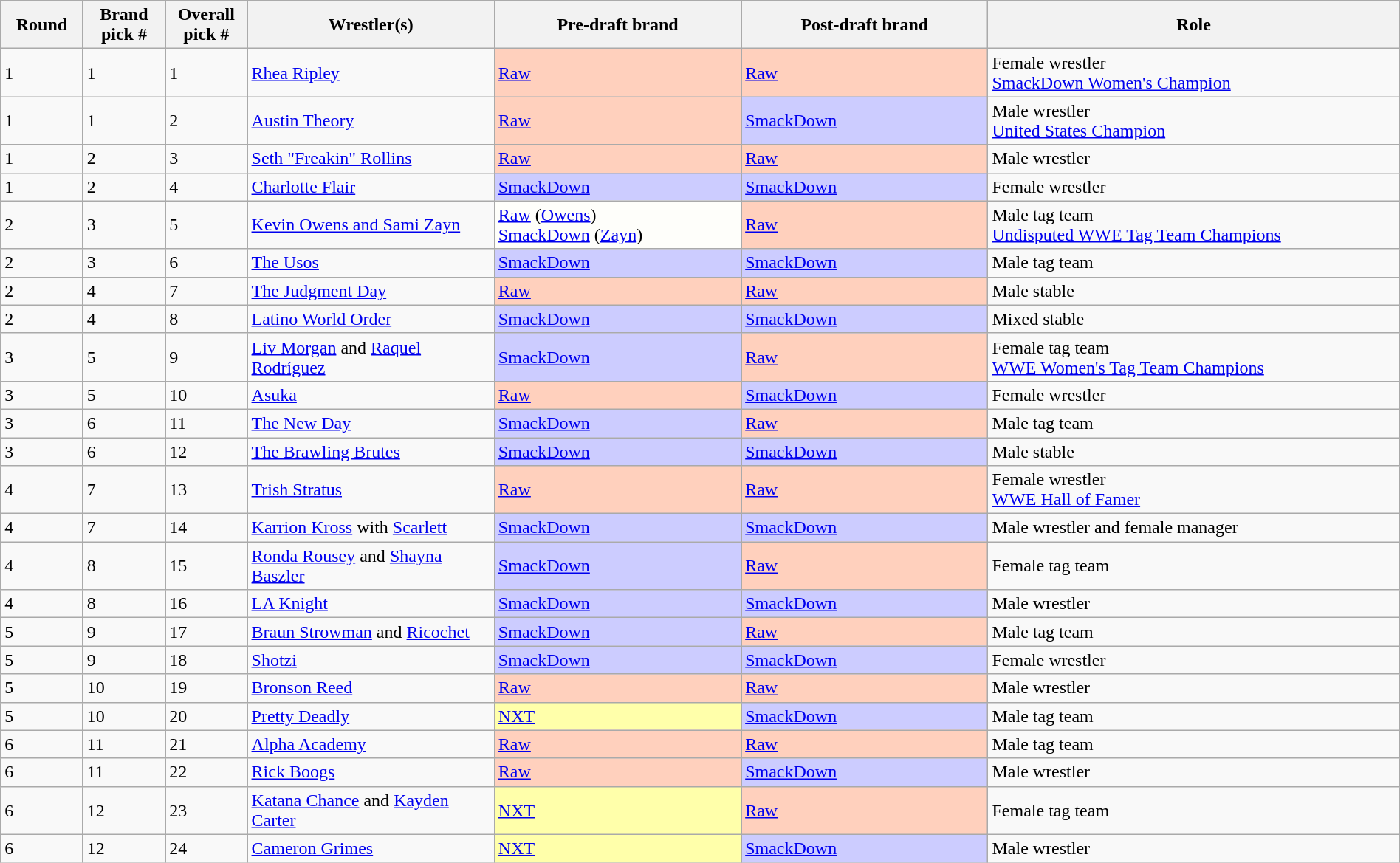<table class="wikitable sortable" style="width: 100%">
<tr>
<th width="5%">Round</th>
<th width="5%">Brand pick #</th>
<th width="5%">Overall pick #</th>
<th width="15%">Wrestler(s)</th>
<th width="15%">Pre-draft brand</th>
<th width="15%">Post-draft brand</th>
<th width="25%">Role</th>
</tr>
<tr>
<td>1</td>
<td>1</td>
<td>1</td>
<td><a href='#'>Rhea Ripley</a></td>
<td style="background:#ffd0bd;"><a href='#'>Raw</a></td>
<td style="background:#ffd0bd;"><a href='#'>Raw</a></td>
<td>Female wrestler<br><a href='#'>SmackDown Women's Champion</a></td>
</tr>
<tr>
<td>1</td>
<td>1</td>
<td>2</td>
<td><a href='#'>Austin Theory</a></td>
<td style="background:#ffd0bd"><a href='#'>Raw</a></td>
<td style="background:#ccf;"><a href='#'>SmackDown</a></td>
<td>Male wrestler<br><a href='#'>United States Champion</a></td>
</tr>
<tr>
<td>1</td>
<td>2</td>
<td>3</td>
<td><a href='#'>Seth "Freakin" Rollins</a></td>
<td style="background:#ffd0bd"><a href='#'>Raw</a></td>
<td style="background:#ffd0bd"><a href='#'>Raw</a></td>
<td>Male wrestler</td>
</tr>
<tr>
<td>1</td>
<td>2</td>
<td>4</td>
<td><a href='#'>Charlotte Flair</a></td>
<td style="background:#ccf;"><a href='#'>SmackDown</a></td>
<td style="background:#ccf;"><a href='#'>SmackDown</a></td>
<td>Female wrestler</td>
</tr>
<tr>
<td>2</td>
<td>3</td>
<td>5</td>
<td><a href='#'>Kevin Owens and Sami Zayn</a></td>
<td style="background:#FEFEFA"><a href='#'>Raw</a> (<a href='#'>Owens</a>)<br><a href='#'>SmackDown</a> (<a href='#'>Zayn</a>)</td>
<td style="background:#ffd0bd;"><a href='#'>Raw</a></td>
<td>Male tag team<br><a href='#'>Undisputed WWE Tag Team Champions</a></td>
</tr>
<tr>
<td>2</td>
<td>3</td>
<td>6</td>
<td><a href='#'>The Usos</a><br></td>
<td style="background:#ccf;"><a href='#'>SmackDown</a></td>
<td style="background:#ccf;"><a href='#'>SmackDown</a></td>
<td>Male tag team</td>
</tr>
<tr>
<td>2</td>
<td>4</td>
<td>7</td>
<td><a href='#'>The Judgment Day</a><br></td>
<td style="background:#ffd0bd"><a href='#'>Raw</a></td>
<td style="background:#ffd0bd"><a href='#'>Raw</a></td>
<td>Male stable</td>
</tr>
<tr>
<td>2</td>
<td>4</td>
<td>8</td>
<td><a href='#'>Latino World Order</a><br></td>
<td style="background:#ccf;"><a href='#'>SmackDown</a></td>
<td style="background:#ccf;"><a href='#'>SmackDown</a></td>
<td>Mixed stable</td>
</tr>
<tr>
<td>3</td>
<td>5</td>
<td>9</td>
<td><a href='#'>Liv Morgan</a> and <a href='#'>Raquel Rodríguez</a></td>
<td style="background:#ccf;"><a href='#'>SmackDown</a></td>
<td style="background:#ffd0bd"><a href='#'>Raw</a></td>
<td>Female tag team<br><a href='#'>WWE Women's Tag Team Champions</a></td>
</tr>
<tr>
<td>3</td>
<td>5</td>
<td>10</td>
<td><a href='#'>Asuka</a></td>
<td style="background:#ffd0bd"><a href='#'>Raw</a></td>
<td style="background:#ccf;"><a href='#'>SmackDown</a></td>
<td>Female wrestler</td>
</tr>
<tr>
<td>3</td>
<td>6</td>
<td>11</td>
<td><a href='#'>The New Day</a><br></td>
<td style="background:#ccf;"><a href='#'>SmackDown</a></td>
<td style="background:#ffd0bd"><a href='#'>Raw</a></td>
<td>Male tag team</td>
</tr>
<tr>
<td>3</td>
<td>6</td>
<td>12</td>
<td><a href='#'>The Brawling Brutes</a><br></td>
<td style="background:#ccf;"><a href='#'>SmackDown</a></td>
<td style="background:#ccf;"><a href='#'>SmackDown</a></td>
<td>Male stable</td>
</tr>
<tr>
<td>4</td>
<td>7</td>
<td>13</td>
<td><a href='#'>Trish Stratus</a></td>
<td style="background:#ffd0bd"><a href='#'>Raw</a></td>
<td style="background:#ffd0bd"><a href='#'>Raw</a></td>
<td>Female wrestler<br><a href='#'>WWE Hall of Famer</a></td>
</tr>
<tr>
<td>4</td>
<td>7</td>
<td>14</td>
<td><a href='#'>Karrion Kross</a> with <a href='#'>Scarlett</a></td>
<td style="background:#ccf;"><a href='#'>SmackDown</a></td>
<td style="background:#ccf;"><a href='#'>SmackDown</a></td>
<td>Male wrestler and female manager</td>
</tr>
<tr>
<td>4</td>
<td>8</td>
<td>15</td>
<td><a href='#'>Ronda Rousey</a> and <a href='#'>Shayna Baszler</a></td>
<td style="background:#ccf;"><a href='#'>SmackDown</a></td>
<td style="background:#ffd0bd"><a href='#'>Raw</a></td>
<td>Female tag team</td>
</tr>
<tr>
<td>4</td>
<td>8</td>
<td>16</td>
<td><a href='#'>LA Knight</a></td>
<td style="background:#ccf;"><a href='#'>SmackDown</a></td>
<td style="background:#ccf;"><a href='#'>SmackDown</a></td>
<td>Male wrestler</td>
</tr>
<tr>
<td>5</td>
<td>9</td>
<td>17</td>
<td><a href='#'>Braun Strowman</a> and <a href='#'>Ricochet</a></td>
<td style="background:#ccf;"><a href='#'>SmackDown</a></td>
<td style="background:#ffd0bd"><a href='#'>Raw</a></td>
<td>Male tag team</td>
</tr>
<tr>
<td>5</td>
<td>9</td>
<td>18</td>
<td><a href='#'>Shotzi</a></td>
<td style="background:#ccf;"><a href='#'>SmackDown</a></td>
<td style="background:#ccf;"><a href='#'>SmackDown</a></td>
<td>Female wrestler</td>
</tr>
<tr>
<td>5</td>
<td>10</td>
<td>19</td>
<td><a href='#'>Bronson Reed</a></td>
<td style="background:#ffd0bd"><a href='#'>Raw</a></td>
<td style="background:#ffd0bd"><a href='#'>Raw</a></td>
<td>Male wrestler</td>
</tr>
<tr>
<td>5</td>
<td>10</td>
<td>20</td>
<td><a href='#'>Pretty Deadly</a><br></td>
<td style="background:#ffa"><a href='#'>NXT</a></td>
<td style="background:#ccf;"><a href='#'>SmackDown</a></td>
<td>Male tag team</td>
</tr>
<tr>
<td>6</td>
<td>11</td>
<td>21</td>
<td><a href='#'>Alpha Academy</a><br></td>
<td style="background:#ffd0bd"><a href='#'>Raw</a></td>
<td style="background:#ffd0bd"><a href='#'>Raw</a></td>
<td>Male tag team</td>
</tr>
<tr>
<td>6</td>
<td>11</td>
<td>22</td>
<td><a href='#'>Rick Boogs</a></td>
<td style="background:#ffd0bd"><a href='#'>Raw</a></td>
<td style="background:#ccf;"><a href='#'>SmackDown</a></td>
<td>Male wrestler</td>
</tr>
<tr>
<td>6</td>
<td>12</td>
<td>23</td>
<td><a href='#'>Katana Chance</a> and <a href='#'>Kayden Carter</a></td>
<td style="background:#ffa"><a href='#'>NXT</a></td>
<td style="background:#ffd0bd"><a href='#'>Raw</a></td>
<td>Female tag team</td>
</tr>
<tr>
<td>6</td>
<td>12</td>
<td>24</td>
<td><a href='#'>Cameron Grimes</a></td>
<td style="background:#ffa"><a href='#'>NXT</a></td>
<td style="background:#ccf;"><a href='#'>SmackDown</a></td>
<td>Male wrestler</td>
</tr>
</table>
